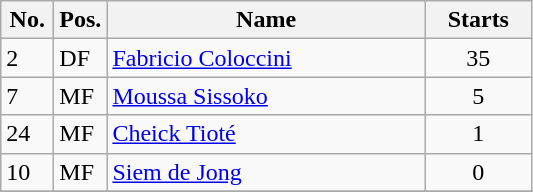<table class="wikitable" style="text-align:center">
<tr>
<th width=10%>No.</th>
<th width=10%>Pos.</th>
<th width=60%>Name</th>
<th width=20%>Starts</th>
</tr>
<tr>
<td align="left">2</td>
<td align="left">DF</td>
<td align="left"> <a href='#'>Fabricio Coloccini</a></td>
<td>35</td>
</tr>
<tr>
<td align="left">7</td>
<td align="left">MF</td>
<td align="left"> <a href='#'>Moussa Sissoko</a></td>
<td>5</td>
</tr>
<tr>
<td align="left">24</td>
<td align="left">MF</td>
<td align="left"> <a href='#'>Cheick Tioté</a></td>
<td>1</td>
</tr>
<tr>
<td align="left">10</td>
<td align="left">MF</td>
<td align="left"> <a href='#'>Siem de Jong</a></td>
<td>0</td>
</tr>
<tr>
</tr>
</table>
